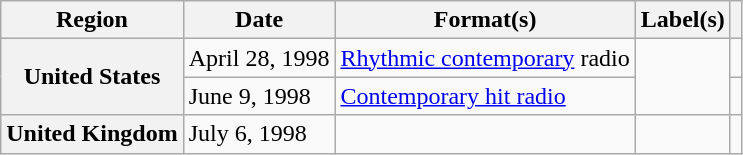<table class="wikitable plainrowheaders">
<tr>
<th scope="col">Region</th>
<th scope="col">Date</th>
<th scope="col">Format(s)</th>
<th scope="col">Label(s)</th>
<th scope="col"></th>
</tr>
<tr>
<th scope="row" rowspan="2">United States</th>
<td>April 28, 1998</td>
<td><a href='#'>Rhythmic contemporary</a> radio</td>
<td rowspan="2"></td>
<td></td>
</tr>
<tr>
<td>June 9, 1998</td>
<td><a href='#'>Contemporary hit radio</a></td>
<td></td>
</tr>
<tr>
<th scope="row">United Kingdom</th>
<td>July 6, 1998</td>
<td></td>
<td></td>
<td></td>
</tr>
</table>
